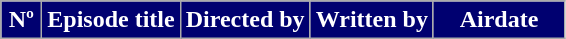<table class=wikitable style="background:#FFFFFF">
<tr style="color:#FFFFFF">
<th style="background:#000070; width:20px">Nº</th>
<th style="background:#000070">Episode title</th>
<th style="background:#000070">Directed by</th>
<th style="background:#000070">Written by</th>
<th style="background:#000070; width:80px">Airdate<br>



</th>
</tr>
</table>
